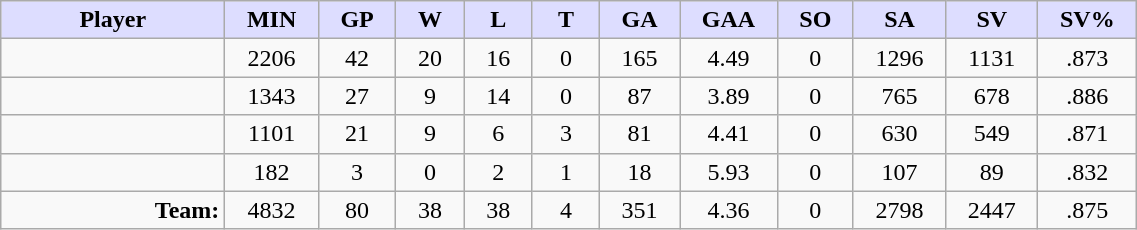<table style="width:60%;" class="wikitable sortable">
<tr>
<th style="background:#ddf; width:10%;">Player</th>
<th style="width:3%; background:#ddf;" title="Minutes played">MIN</th>
<th style="width:3%; background:#ddf;" title="Games played in">GP</th>
<th style="width:3%; background:#ddf;" title="Games played in">W</th>
<th style="width:3%; background:#ddf;" title="Games played in">L</th>
<th style="width:3%; background:#ddf;" title="Ties">T</th>
<th style="width:3%; background:#ddf;" title="Goals against">GA</th>
<th style="width:3%; background:#ddf;" title="Goals against average">GAA</th>
<th style="width:3%; background:#ddf;" title="Shut-outs">SO</th>
<th style="width:3%; background:#ddf;" title="Shots against">SA</th>
<th style="width:3%; background:#ddf;" title="Shots saved">SV</th>
<th style="width:3%; background:#ddf;" title="Save percentage">SV%</th>
</tr>
<tr style="text-align:center;">
<td style="text-align:right;"></td>
<td>2206</td>
<td>42</td>
<td>20</td>
<td>16</td>
<td>0</td>
<td>165</td>
<td>4.49</td>
<td>0</td>
<td>1296</td>
<td>1131</td>
<td>.873</td>
</tr>
<tr style="text-align:center;">
<td style="text-align:right;"></td>
<td>1343</td>
<td>27</td>
<td>9</td>
<td>14</td>
<td>0</td>
<td>87</td>
<td>3.89</td>
<td>0</td>
<td>765</td>
<td>678</td>
<td>.886</td>
</tr>
<tr style="text-align:center;">
<td style="text-align:right;"></td>
<td>1101</td>
<td>21</td>
<td>9</td>
<td>6</td>
<td>3</td>
<td>81</td>
<td>4.41</td>
<td>0</td>
<td>630</td>
<td>549</td>
<td>.871</td>
</tr>
<tr style="text-align:center;">
<td style="text-align:right;"></td>
<td>182</td>
<td>3</td>
<td>0</td>
<td>2</td>
<td>1</td>
<td>18</td>
<td>5.93</td>
<td>0</td>
<td>107</td>
<td>89</td>
<td>.832</td>
</tr>
<tr style="text-align:center;">
<td style="text-align:right;"><strong>Team:</strong></td>
<td>4832</td>
<td>80</td>
<td>38</td>
<td>38</td>
<td>4</td>
<td>351</td>
<td>4.36</td>
<td>0</td>
<td>2798</td>
<td>2447</td>
<td>.875</td>
</tr>
</table>
